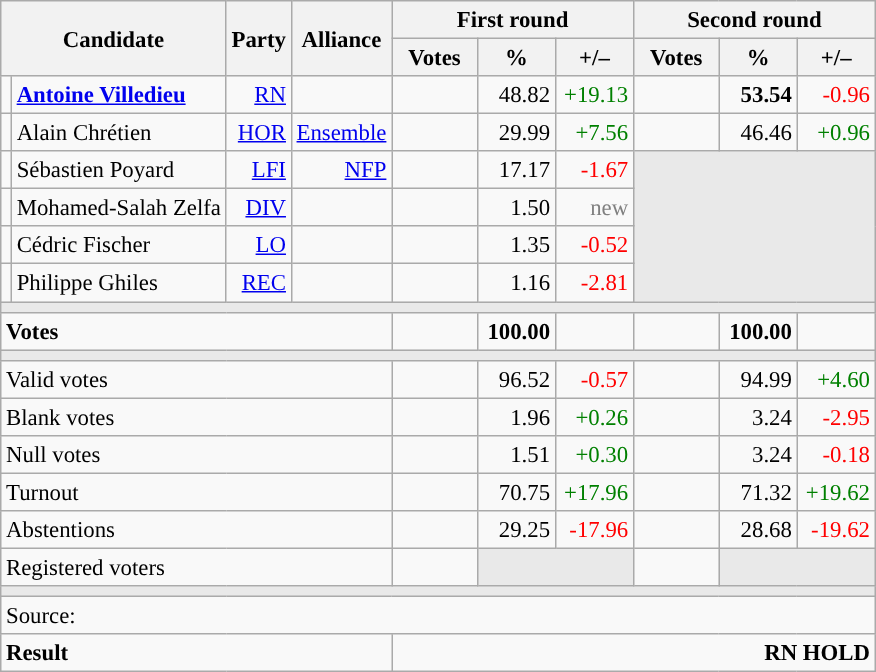<table class="wikitable" style="text-align:right;font-size:95%;">
<tr>
<th rowspan="2" colspan="2">Candidate</th>
<th colspan="1" rowspan="2">Party</th>
<th colspan="1" rowspan="2">Alliance</th>
<th colspan="3">First round</th>
<th colspan="3">Second round</th>
</tr>
<tr>
<th style="width:50px;">Votes</th>
<th style="width:45px;">%</th>
<th style="width:45px;">+/–</th>
<th style="width:50px;">Votes</th>
<th style="width:45px;">%</th>
<th style="width:45px;">+/–</th>
</tr>
<tr>
<td style="background:"></td>
<td style="text-align:left;"><strong><a href='#'>Antoine Villedieu</a></strong></td>
<td><a href='#'>RN</a></td>
<td></td>
<td></td>
<td>48.82</td>
<td style="color:green;">+19.13</td>
<td><strong></strong></td>
<td><strong>53.54</strong></td>
<td style="color:red;">-0.96</td>
</tr>
<tr>
<td style="background:"></td>
<td style="text-align:left;">Alain Chrétien</td>
<td><a href='#'>HOR</a></td>
<td><a href='#'>Ensemble</a></td>
<td></td>
<td>29.99</td>
<td style="color:green;">+7.56</td>
<td></td>
<td>46.46</td>
<td style="color:green;">+0.96</td>
</tr>
<tr>
<td style="background:"></td>
<td style="text-align:left;">Sébastien Poyard</td>
<td><a href='#'>LFI</a></td>
<td><a href='#'>NFP</a></td>
<td></td>
<td>17.17</td>
<td style="color:red;">-1.67</td>
<td colspan="3" rowspan="4" style="background:#E9E9E9;"></td>
</tr>
<tr>
<td style="background:"></td>
<td style="text-align:left;">Mohamed-Salah Zelfa</td>
<td><a href='#'>DIV</a></td>
<td></td>
<td></td>
<td>1.50</td>
<td style="color:grey;">new</td>
</tr>
<tr>
<td style="background:"></td>
<td style="text-align:left;">Cédric Fischer</td>
<td><a href='#'>LO</a></td>
<td></td>
<td></td>
<td>1.35</td>
<td style="color:red;">-0.52</td>
</tr>
<tr>
<td style="background:"></td>
<td style="text-align:left;">Philippe Ghiles</td>
<td><a href='#'>REC</a></td>
<td></td>
<td></td>
<td>1.16</td>
<td style="color:red;">-2.81</td>
</tr>
<tr>
<td colspan="10" style="background:#E9E9E9;"></td>
</tr>
<tr style="font-weight:bold;">
<td colspan="4" style="text-align:left;">Votes</td>
<td></td>
<td>100.00</td>
<td></td>
<td></td>
<td>100.00</td>
<td></td>
</tr>
<tr>
<td colspan="10" style="background:#E9E9E9;"></td>
</tr>
<tr>
<td colspan="4" style="text-align:left;">Valid votes</td>
<td></td>
<td>96.52</td>
<td style="color:red;">-0.57</td>
<td></td>
<td>94.99</td>
<td style="color:green;">+4.60</td>
</tr>
<tr>
<td colspan="4" style="text-align:left;">Blank votes</td>
<td></td>
<td>1.96</td>
<td style="color:green;">+0.26</td>
<td></td>
<td>3.24</td>
<td style="color:red;">-2.95</td>
</tr>
<tr>
<td colspan="4" style="text-align:left;">Null votes</td>
<td></td>
<td>1.51</td>
<td style="color:green;">+0.30</td>
<td></td>
<td>3.24</td>
<td style="color:red;">-0.18</td>
</tr>
<tr>
<td colspan="4" style="text-align:left;">Turnout</td>
<td></td>
<td>70.75</td>
<td style="color:green;">+17.96</td>
<td></td>
<td>71.32</td>
<td style="color:green;">+19.62</td>
</tr>
<tr>
<td colspan="4" style="text-align:left;">Abstentions</td>
<td></td>
<td>29.25</td>
<td style="color:red;">-17.96</td>
<td></td>
<td>28.68</td>
<td style="color:red;">-19.62</td>
</tr>
<tr>
<td colspan="4" style="text-align:left;">Registered voters</td>
<td></td>
<td colspan="2" style="background:#E9E9E9;"></td>
<td></td>
<td colspan="2" style="background:#E9E9E9;"></td>
</tr>
<tr>
<td colspan="10" style="background:#E9E9E9;"></td>
</tr>
<tr>
<td colspan="10" style="text-align:left;">Source: </td>
</tr>
<tr style="font-weight:bold">
<td colspan="4" style="text-align:left;">Result</td>
<td colspan="6" style="background-color:">RN HOLD</td>
</tr>
</table>
